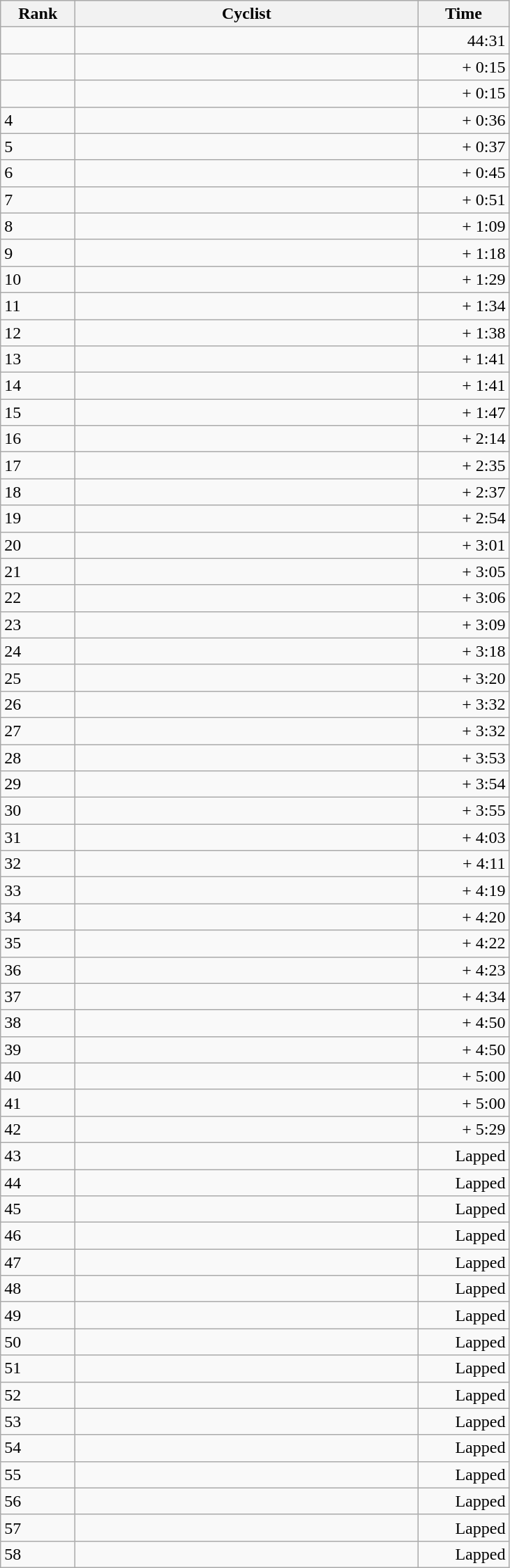<table class="wikitable">
<tr>
<th style="width: 4em;">Rank</th>
<th style="width: 20em;">Cyclist</th>
<th style="width: 5em;">Time</th>
</tr>
<tr>
<td></td>
<td></td>
<td align="right">44:31</td>
</tr>
<tr>
<td></td>
<td></td>
<td align="right">+ 0:15</td>
</tr>
<tr>
<td></td>
<td></td>
<td align="right">+ 0:15</td>
</tr>
<tr>
<td>4</td>
<td></td>
<td align="right">+ 0:36</td>
</tr>
<tr>
<td>5</td>
<td></td>
<td align="right">+ 0:37</td>
</tr>
<tr>
<td>6</td>
<td></td>
<td align="right">+ 0:45</td>
</tr>
<tr>
<td>7</td>
<td></td>
<td align="right">+ 0:51</td>
</tr>
<tr>
<td>8</td>
<td></td>
<td align="right">+ 1:09</td>
</tr>
<tr>
<td>9</td>
<td></td>
<td align="right">+ 1:18</td>
</tr>
<tr>
<td>10</td>
<td></td>
<td align="right">+ 1:29</td>
</tr>
<tr>
<td>11</td>
<td></td>
<td align="right">+ 1:34</td>
</tr>
<tr>
<td>12</td>
<td></td>
<td align="right">+ 1:38</td>
</tr>
<tr>
<td>13</td>
<td></td>
<td align="right">+ 1:41</td>
</tr>
<tr>
<td>14</td>
<td></td>
<td align="right">+ 1:41</td>
</tr>
<tr>
<td>15</td>
<td></td>
<td align="right">+ 1:47</td>
</tr>
<tr>
<td>16</td>
<td></td>
<td align="right">+ 2:14</td>
</tr>
<tr>
<td>17</td>
<td></td>
<td align="right">+ 2:35</td>
</tr>
<tr>
<td>18</td>
<td></td>
<td align="right">+ 2:37</td>
</tr>
<tr>
<td>19</td>
<td></td>
<td align="right">+ 2:54</td>
</tr>
<tr>
<td>20</td>
<td></td>
<td align="right">+ 3:01</td>
</tr>
<tr>
<td>21</td>
<td></td>
<td align="right">+ 3:05</td>
</tr>
<tr>
<td>22</td>
<td></td>
<td align="right">+ 3:06</td>
</tr>
<tr>
<td>23</td>
<td></td>
<td align="right">+ 3:09</td>
</tr>
<tr>
<td>24</td>
<td></td>
<td align="right">+ 3:18</td>
</tr>
<tr>
<td>25</td>
<td></td>
<td align="right">+ 3:20</td>
</tr>
<tr>
<td>26</td>
<td></td>
<td align="right">+ 3:32</td>
</tr>
<tr>
<td>27</td>
<td></td>
<td align="right">+ 3:32</td>
</tr>
<tr>
<td>28</td>
<td></td>
<td align="right">+ 3:53</td>
</tr>
<tr>
<td>29</td>
<td></td>
<td align="right">+ 3:54</td>
</tr>
<tr>
<td>30</td>
<td></td>
<td align="right">+ 3:55</td>
</tr>
<tr>
<td>31</td>
<td></td>
<td align="right">+ 4:03</td>
</tr>
<tr>
<td>32</td>
<td></td>
<td align="right">+ 4:11</td>
</tr>
<tr>
<td>33</td>
<td></td>
<td align="right">+ 4:19</td>
</tr>
<tr>
<td>34</td>
<td></td>
<td align="right">+ 4:20</td>
</tr>
<tr>
<td>35</td>
<td></td>
<td align="right">+ 4:22</td>
</tr>
<tr>
<td>36</td>
<td></td>
<td align="right">+ 4:23</td>
</tr>
<tr>
<td>37</td>
<td></td>
<td align="right">+ 4:34</td>
</tr>
<tr>
<td>38</td>
<td></td>
<td align="right">+ 4:50</td>
</tr>
<tr>
<td>39</td>
<td></td>
<td align="right">+ 4:50</td>
</tr>
<tr>
<td>40</td>
<td></td>
<td align="right">+ 5:00</td>
</tr>
<tr>
<td>41</td>
<td></td>
<td align="right">+ 5:00</td>
</tr>
<tr>
<td>42</td>
<td></td>
<td align="right">+ 5:29</td>
</tr>
<tr>
<td>43</td>
<td></td>
<td align="right">Lapped</td>
</tr>
<tr>
<td>44</td>
<td></td>
<td align="right">Lapped</td>
</tr>
<tr>
<td>45</td>
<td></td>
<td align="right">Lapped</td>
</tr>
<tr>
<td>46</td>
<td></td>
<td align="right">Lapped</td>
</tr>
<tr>
<td>47</td>
<td></td>
<td align="right">Lapped</td>
</tr>
<tr>
<td>48</td>
<td></td>
<td align="right">Lapped</td>
</tr>
<tr>
<td>49</td>
<td></td>
<td align="right">Lapped</td>
</tr>
<tr>
<td>50</td>
<td></td>
<td align="right">Lapped</td>
</tr>
<tr>
<td>51</td>
<td></td>
<td align="right">Lapped</td>
</tr>
<tr>
<td>52</td>
<td></td>
<td align="right">Lapped</td>
</tr>
<tr>
<td>53</td>
<td></td>
<td align="right">Lapped</td>
</tr>
<tr>
<td>54</td>
<td></td>
<td align="right">Lapped</td>
</tr>
<tr>
<td>55</td>
<td></td>
<td align="right">Lapped</td>
</tr>
<tr>
<td>56</td>
<td></td>
<td align="right">Lapped</td>
</tr>
<tr>
<td>57</td>
<td></td>
<td align="right">Lapped</td>
</tr>
<tr>
<td>58</td>
<td></td>
<td align="right">Lapped</td>
</tr>
</table>
